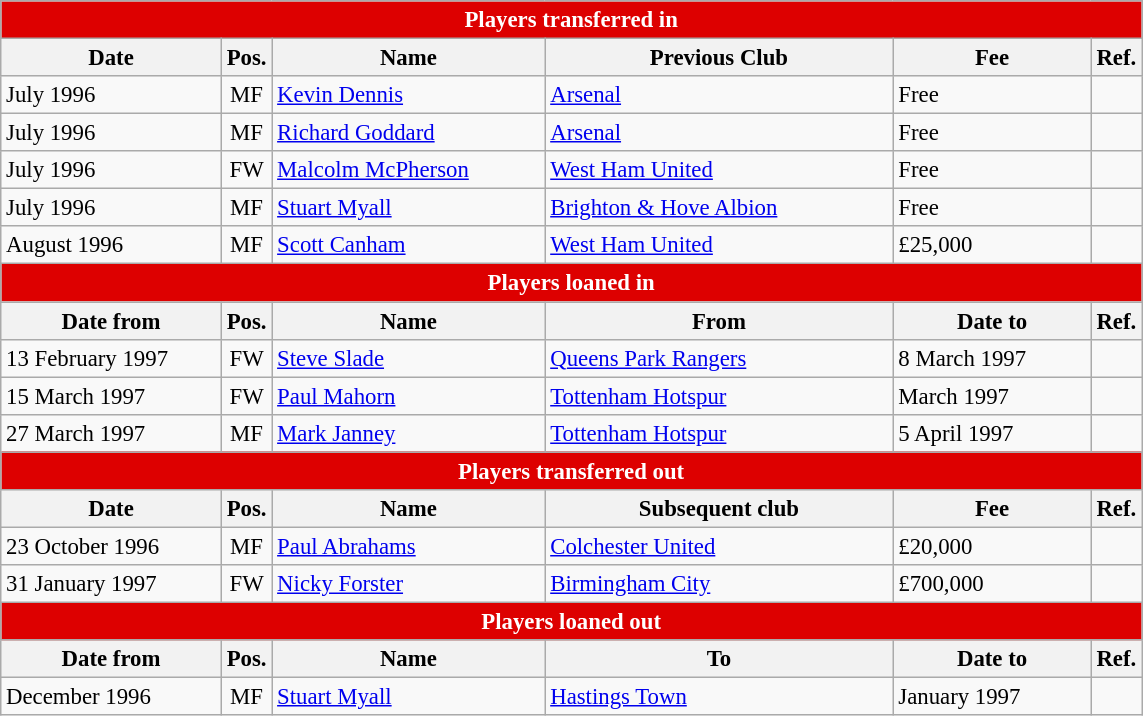<table style="font-size:95%;" class="wikitable">
<tr>
<th style="background:#d00; color:white; text-align:center;" colspan="6">Players transferred in</th>
</tr>
<tr>
<th style="width:140px;">Date</th>
<th style="width:25px;">Pos.</th>
<th style="width:175px;">Name</th>
<th style="width:225px;">Previous Club</th>
<th style="width:125px;">Fee</th>
<th style="width:25px;">Ref.</th>
</tr>
<tr>
<td>July 1996</td>
<td style="text-align:center;">MF</td>
<td> <a href='#'>Kevin Dennis</a></td>
<td> <a href='#'>Arsenal</a></td>
<td>Free</td>
<td></td>
</tr>
<tr>
<td>July 1996</td>
<td style="text-align:center;">MF</td>
<td> <a href='#'>Richard Goddard</a></td>
<td> <a href='#'>Arsenal</a></td>
<td>Free</td>
<td></td>
</tr>
<tr>
<td>July 1996</td>
<td style="text-align:center;">FW</td>
<td> <a href='#'>Malcolm McPherson</a></td>
<td> <a href='#'>West Ham United</a></td>
<td>Free</td>
<td></td>
</tr>
<tr>
<td>July 1996</td>
<td style="text-align:center;">MF</td>
<td> <a href='#'>Stuart Myall</a></td>
<td> <a href='#'>Brighton & Hove Albion</a></td>
<td>Free</td>
<td></td>
</tr>
<tr>
<td>August 1996</td>
<td style="text-align:center;">MF</td>
<td> <a href='#'>Scott Canham</a></td>
<td> <a href='#'>West Ham United</a></td>
<td>£25,000</td>
<td></td>
</tr>
<tr>
<th style="background:#d00; color:white; text-align:center;" colspan="6">Players loaned in</th>
</tr>
<tr>
<th>Date from</th>
<th>Pos.</th>
<th>Name</th>
<th>From</th>
<th>Date to</th>
<th>Ref.</th>
</tr>
<tr>
<td>13 February 1997</td>
<td style="text-align:center;">FW</td>
<td> <a href='#'>Steve Slade</a></td>
<td> <a href='#'>Queens Park Rangers</a></td>
<td>8 March 1997</td>
<td></td>
</tr>
<tr>
<td>15 March 1997</td>
<td style="text-align:center;">FW</td>
<td> <a href='#'>Paul Mahorn</a></td>
<td> <a href='#'>Tottenham Hotspur</a></td>
<td>March 1997</td>
<td></td>
</tr>
<tr>
<td>27 March 1997</td>
<td style="text-align:center;">MF</td>
<td> <a href='#'>Mark Janney</a></td>
<td> <a href='#'>Tottenham Hotspur</a></td>
<td>5 April 1997</td>
<td></td>
</tr>
<tr>
<th style="background:#d00; color:white; text-align:center;" colspan="6">Players transferred out</th>
</tr>
<tr>
<th>Date</th>
<th>Pos.</th>
<th>Name</th>
<th>Subsequent club</th>
<th>Fee</th>
<th>Ref.</th>
</tr>
<tr>
<td>23 October 1996</td>
<td style="text-align:center;">MF</td>
<td> <a href='#'>Paul Abrahams</a></td>
<td> <a href='#'>Colchester United</a></td>
<td>£20,000</td>
<td></td>
</tr>
<tr>
<td>31 January 1997</td>
<td style="text-align:center;">FW</td>
<td> <a href='#'>Nicky Forster</a></td>
<td> <a href='#'>Birmingham City</a></td>
<td>£700,000</td>
<td></td>
</tr>
<tr>
<th style="background:#d00; color:white; text-align:center;" colspan="6">Players loaned out</th>
</tr>
<tr>
<th>Date from</th>
<th>Pos.</th>
<th>Name</th>
<th>To</th>
<th>Date to</th>
<th>Ref.</th>
</tr>
<tr>
<td>December 1996</td>
<td style="text-align:center;">MF</td>
<td> <a href='#'>Stuart Myall</a></td>
<td> <a href='#'>Hastings Town</a></td>
<td>January 1997</td>
<td></td>
</tr>
</table>
